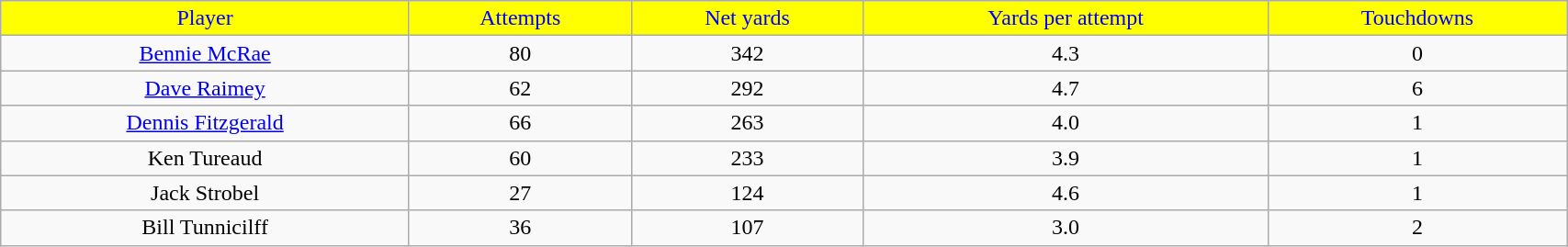<table class="wikitable" width="90%">
<tr align="center" style="background:yellow;color:blue;">
<td>Player</td>
<td>Attempts</td>
<td>Net yards</td>
<td>Yards per attempt</td>
<td>Touchdowns</td>
</tr>
<tr align="center" bgcolor="">
<td><a href='#'>Bennie McRae</a></td>
<td>80</td>
<td>342</td>
<td>4.3</td>
<td>0</td>
</tr>
<tr align="center" bgcolor="">
<td><a href='#'>Dave Raimey</a></td>
<td>62</td>
<td>292</td>
<td>4.7</td>
<td>6</td>
</tr>
<tr align="center" bgcolor="">
<td><a href='#'>Dennis Fitzgerald</a></td>
<td>66</td>
<td>263</td>
<td>4.0</td>
<td>1</td>
</tr>
<tr align="center" bgcolor="">
<td>Ken Tureaud</td>
<td>60</td>
<td>233</td>
<td>3.9</td>
<td>1</td>
</tr>
<tr align="center" bgcolor="">
<td>Jack Strobel</td>
<td>27</td>
<td>124</td>
<td>4.6</td>
<td>1</td>
</tr>
<tr align="center" bgcolor="">
<td>Bill Tunnicilff</td>
<td>36</td>
<td>107</td>
<td>3.0</td>
<td>2</td>
</tr>
</table>
